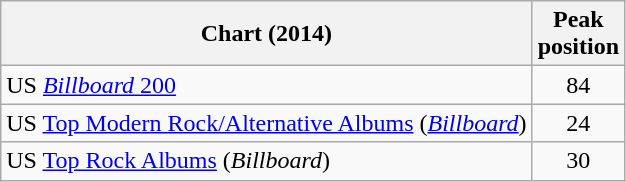<table Class = "wikitable sortable">
<tr>
<th>Chart (2014)</th>
<th>Peak<br>position</th>
</tr>
<tr>
<td>US <a href='#'><em>Billboard</em> 200</a></td>
<td align=center>84</td>
</tr>
<tr>
<td>US <a href='#'>Top Modern Rock/Alternative Albums</a> (<em><a href='#'>Billboard</a></em>)</td>
<td align=center>24</td>
</tr>
<tr>
<td>US <a href='#'>Top Rock Albums</a> (<em>Billboard</em>)</td>
<td align=center>30</td>
</tr>
</table>
